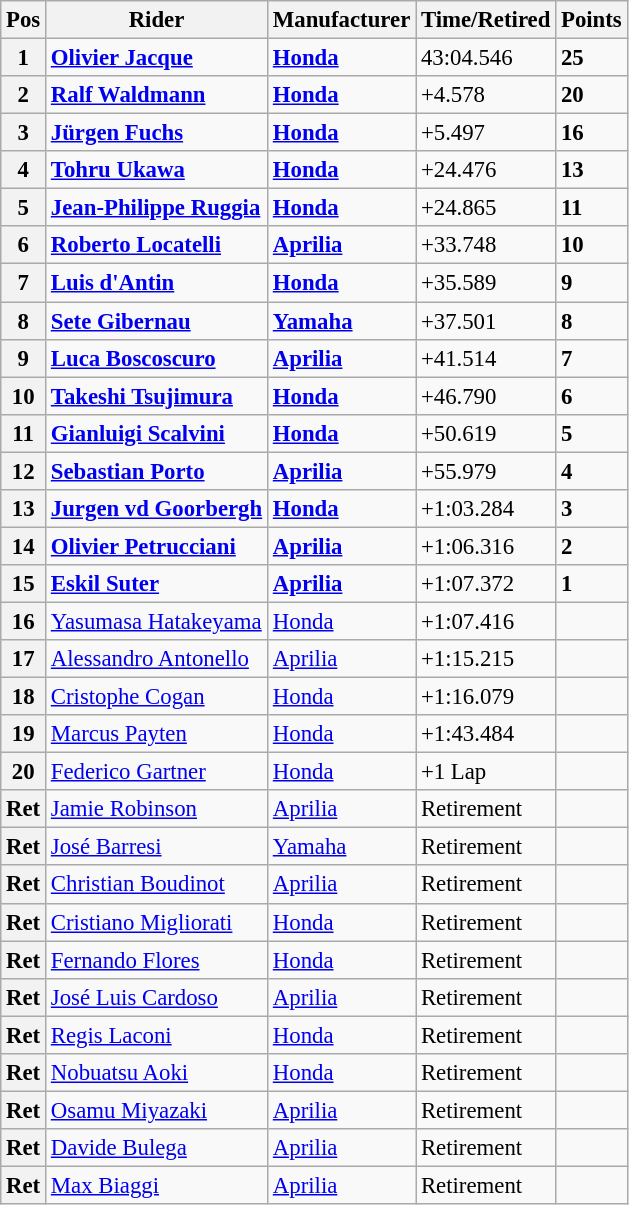<table class="wikitable" style="font-size: 95%;">
<tr>
<th>Pos</th>
<th>Rider</th>
<th>Manufacturer</th>
<th>Time/Retired</th>
<th>Points</th>
</tr>
<tr>
<th>1</th>
<td> <strong><a href='#'>Olivier Jacque</a></strong></td>
<td><strong><a href='#'>Honda</a></strong></td>
<td>43:04.546</td>
<td><strong>25</strong></td>
</tr>
<tr>
<th>2</th>
<td> <strong><a href='#'>Ralf Waldmann</a></strong></td>
<td><strong><a href='#'>Honda</a></strong></td>
<td>+4.578</td>
<td><strong>20</strong></td>
</tr>
<tr>
<th>3</th>
<td> <strong><a href='#'>Jürgen Fuchs</a></strong></td>
<td><strong><a href='#'>Honda</a></strong></td>
<td>+5.497</td>
<td><strong>16</strong></td>
</tr>
<tr>
<th>4</th>
<td> <strong><a href='#'>Tohru Ukawa</a></strong></td>
<td><strong><a href='#'>Honda</a></strong></td>
<td>+24.476</td>
<td><strong>13</strong></td>
</tr>
<tr>
<th>5</th>
<td> <strong><a href='#'>Jean-Philippe Ruggia</a></strong></td>
<td><strong><a href='#'>Honda</a></strong></td>
<td>+24.865</td>
<td><strong>11</strong></td>
</tr>
<tr>
<th>6</th>
<td> <strong><a href='#'>Roberto Locatelli</a></strong></td>
<td><strong><a href='#'>Aprilia</a></strong></td>
<td>+33.748</td>
<td><strong>10</strong></td>
</tr>
<tr>
<th>7</th>
<td> <strong><a href='#'>Luis d'Antin</a></strong></td>
<td><strong><a href='#'>Honda</a></strong></td>
<td>+35.589</td>
<td><strong>9</strong></td>
</tr>
<tr>
<th>8</th>
<td> <strong><a href='#'>Sete Gibernau</a></strong></td>
<td><strong><a href='#'>Yamaha</a></strong></td>
<td>+37.501</td>
<td><strong>8</strong></td>
</tr>
<tr>
<th>9</th>
<td> <strong><a href='#'>Luca Boscoscuro</a></strong></td>
<td><strong><a href='#'>Aprilia</a></strong></td>
<td>+41.514</td>
<td><strong>7</strong></td>
</tr>
<tr>
<th>10</th>
<td> <strong><a href='#'>Takeshi Tsujimura</a></strong></td>
<td><strong><a href='#'>Honda</a></strong></td>
<td>+46.790</td>
<td><strong>6</strong></td>
</tr>
<tr>
<th>11</th>
<td> <strong><a href='#'>Gianluigi Scalvini</a></strong></td>
<td><strong><a href='#'>Honda</a></strong></td>
<td>+50.619</td>
<td><strong>5</strong></td>
</tr>
<tr>
<th>12</th>
<td> <strong><a href='#'>Sebastian Porto</a></strong></td>
<td><strong><a href='#'>Aprilia</a></strong></td>
<td>+55.979</td>
<td><strong>4</strong></td>
</tr>
<tr>
<th>13</th>
<td> <strong><a href='#'>Jurgen vd Goorbergh</a></strong></td>
<td><strong><a href='#'>Honda</a></strong></td>
<td>+1:03.284</td>
<td><strong>3</strong></td>
</tr>
<tr>
<th>14</th>
<td> <strong><a href='#'>Olivier Petrucciani</a></strong></td>
<td><strong><a href='#'>Aprilia</a></strong></td>
<td>+1:06.316</td>
<td><strong>2</strong></td>
</tr>
<tr>
<th>15</th>
<td> <strong><a href='#'>Eskil Suter</a></strong></td>
<td><strong><a href='#'>Aprilia</a></strong></td>
<td>+1:07.372</td>
<td><strong>1</strong></td>
</tr>
<tr>
<th>16</th>
<td> <a href='#'>Yasumasa Hatakeyama</a></td>
<td><a href='#'>Honda</a></td>
<td>+1:07.416</td>
<td></td>
</tr>
<tr>
<th>17</th>
<td> <a href='#'>Alessandro Antonello</a></td>
<td><a href='#'>Aprilia</a></td>
<td>+1:15.215</td>
<td></td>
</tr>
<tr>
<th>18</th>
<td> <a href='#'>Cristophe Cogan</a></td>
<td><a href='#'>Honda</a></td>
<td>+1:16.079</td>
<td></td>
</tr>
<tr>
<th>19</th>
<td> <a href='#'>Marcus Payten</a></td>
<td><a href='#'>Honda</a></td>
<td>+1:43.484</td>
<td></td>
</tr>
<tr>
<th>20</th>
<td> <a href='#'>Federico Gartner</a></td>
<td><a href='#'>Honda</a></td>
<td>+1 Lap</td>
<td></td>
</tr>
<tr>
<th>Ret</th>
<td> <a href='#'>Jamie Robinson</a></td>
<td><a href='#'>Aprilia</a></td>
<td>Retirement</td>
<td></td>
</tr>
<tr>
<th>Ret</th>
<td> <a href='#'>José Barresi</a></td>
<td><a href='#'>Yamaha</a></td>
<td>Retirement</td>
<td></td>
</tr>
<tr>
<th>Ret</th>
<td> <a href='#'>Christian Boudinot</a></td>
<td><a href='#'>Aprilia</a></td>
<td>Retirement</td>
<td></td>
</tr>
<tr>
<th>Ret</th>
<td> <a href='#'>Cristiano Migliorati</a></td>
<td><a href='#'>Honda</a></td>
<td>Retirement</td>
<td></td>
</tr>
<tr>
<th>Ret</th>
<td> <a href='#'>Fernando Flores</a></td>
<td><a href='#'>Honda</a></td>
<td>Retirement</td>
<td></td>
</tr>
<tr>
<th>Ret</th>
<td> <a href='#'>José Luis Cardoso</a></td>
<td><a href='#'>Aprilia</a></td>
<td>Retirement</td>
<td></td>
</tr>
<tr>
<th>Ret</th>
<td> <a href='#'>Regis Laconi</a></td>
<td><a href='#'>Honda</a></td>
<td>Retirement</td>
<td></td>
</tr>
<tr>
<th>Ret</th>
<td> <a href='#'>Nobuatsu Aoki</a></td>
<td><a href='#'>Honda</a></td>
<td>Retirement</td>
<td></td>
</tr>
<tr>
<th>Ret</th>
<td> <a href='#'>Osamu Miyazaki</a></td>
<td><a href='#'>Aprilia</a></td>
<td>Retirement</td>
<td></td>
</tr>
<tr>
<th>Ret</th>
<td> <a href='#'>Davide Bulega</a></td>
<td><a href='#'>Aprilia</a></td>
<td>Retirement</td>
<td></td>
</tr>
<tr>
<th>Ret</th>
<td> <a href='#'>Max Biaggi</a></td>
<td><a href='#'>Aprilia</a></td>
<td>Retirement</td>
<td></td>
</tr>
</table>
